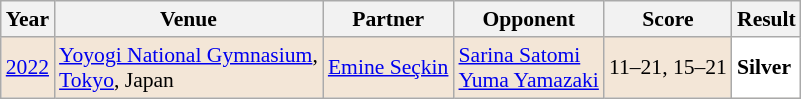<table class="sortable wikitable" style="font-size: 90%;">
<tr>
<th>Year</th>
<th>Venue</th>
<th>Partner</th>
<th>Opponent</th>
<th>Score</th>
<th>Result</th>
</tr>
<tr style="background:#F3E6D7">
<td align="center"><a href='#'>2022</a></td>
<td align="left"><a href='#'>Yoyogi National Gymnasium</a>,<br><a href='#'>Tokyo</a>, Japan</td>
<td align="left"> <a href='#'>Emine Seçkin</a></td>
<td align="left"> <a href='#'>Sarina Satomi</a><br> <a href='#'>Yuma Yamazaki</a></td>
<td align="left">11–21, 15–21</td>
<td style="text-align:left; background:white"> <strong>Silver</strong></td>
</tr>
</table>
